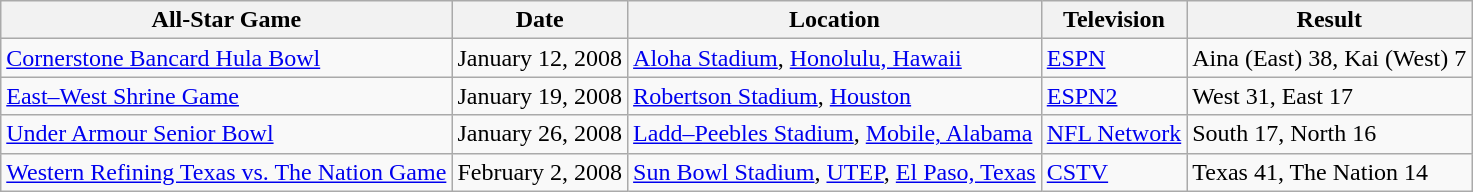<table class="wikitable">
<tr>
<th>All-Star Game</th>
<th>Date</th>
<th>Location</th>
<th>Television</th>
<th>Result</th>
</tr>
<tr>
<td><a href='#'>Cornerstone Bancard Hula Bowl</a></td>
<td>January 12, 2008</td>
<td><a href='#'>Aloha Stadium</a>, <a href='#'>Honolulu, Hawaii</a></td>
<td><a href='#'>ESPN</a></td>
<td>Aina (East) 38, Kai (West) 7</td>
</tr>
<tr>
<td><a href='#'>East–West Shrine Game</a></td>
<td>January 19, 2008</td>
<td><a href='#'>Robertson Stadium</a>, <a href='#'>Houston</a></td>
<td><a href='#'>ESPN2</a></td>
<td>West 31, East 17</td>
</tr>
<tr>
<td><a href='#'>Under Armour Senior Bowl</a></td>
<td>January 26, 2008</td>
<td><a href='#'>Ladd–Peebles Stadium</a>, <a href='#'>Mobile, Alabama</a></td>
<td><a href='#'>NFL Network</a></td>
<td>South 17, North 16</td>
</tr>
<tr>
<td><a href='#'>Western Refining Texas vs. The Nation Game</a></td>
<td>February 2, 2008</td>
<td><a href='#'>Sun Bowl Stadium</a>, <a href='#'>UTEP</a>, <a href='#'>El Paso, Texas</a></td>
<td><a href='#'>CSTV</a></td>
<td>Texas 41, The Nation 14</td>
</tr>
</table>
